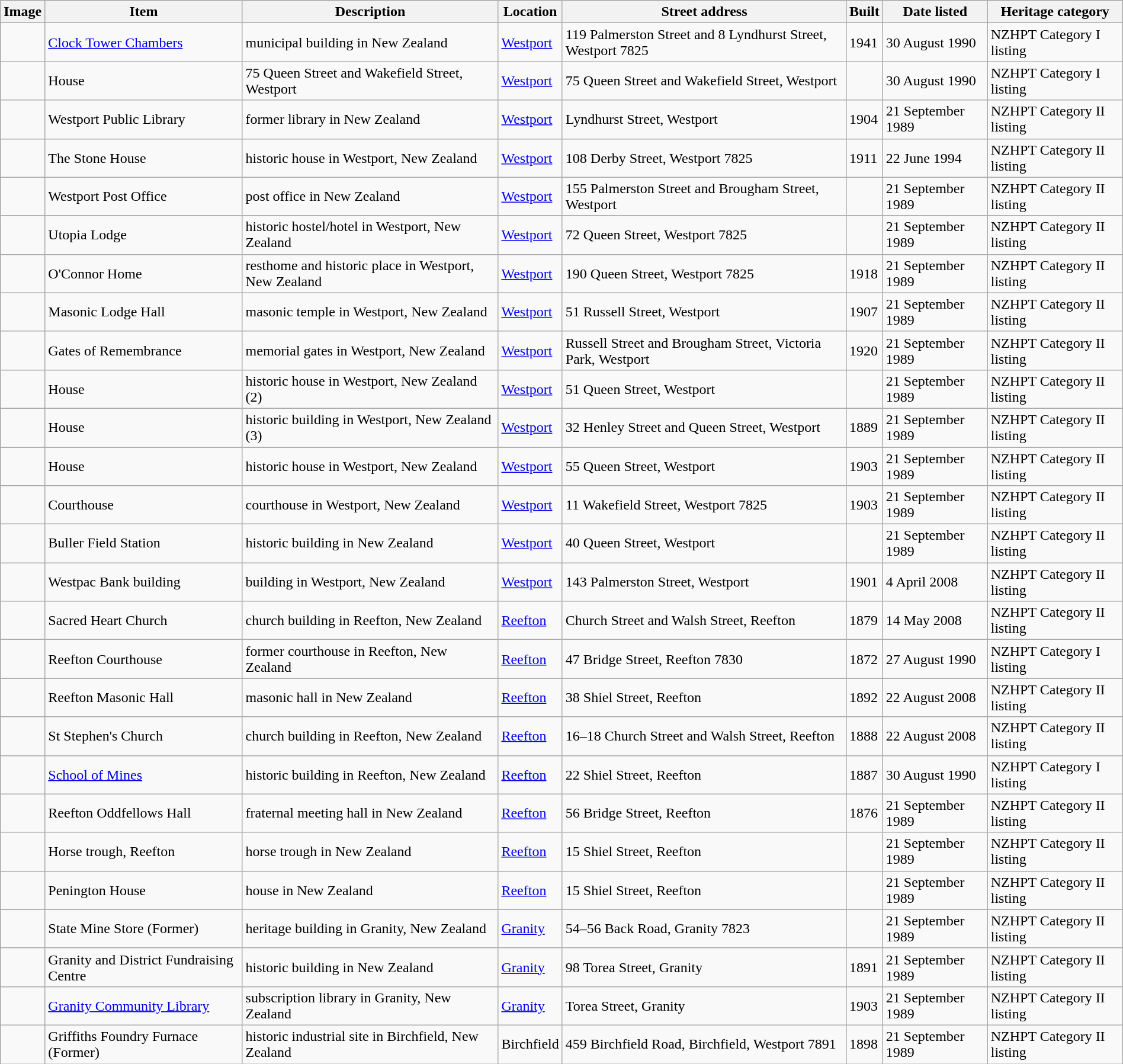<table class='wikitable sortable' style='width:100%'>
<tr>
<th>Image</th>
<th>Item</th>
<th>Description</th>
<th>Location</th>
<th>Street address</th>
<th>Built</th>
<th>Date listed</th>
<th>Heritage category</th>
</tr>
<tr>
<td></td>
<td><a href='#'>Clock Tower Chambers</a></td>
<td>municipal building in New Zealand</td>
<td><a href='#'>Westport</a></td>
<td>119 Palmerston Street and 8 Lyndhurst Street, Westport 7825</td>
<td>1941</td>
<td>30 August 1990</td>
<td>NZHPT Category I listing</td>
</tr>
<tr>
<td></td>
<td>House</td>
<td>75 Queen Street and Wakefield Street, Westport</td>
<td><a href='#'>Westport</a></td>
<td>75 Queen Street and Wakefield Street, Westport</td>
<td></td>
<td>30 August 1990</td>
<td>NZHPT Category I listing</td>
</tr>
<tr>
<td></td>
<td>Westport Public Library</td>
<td>former library in New Zealand</td>
<td><a href='#'>Westport</a></td>
<td>Lyndhurst Street, Westport</td>
<td>1904</td>
<td>21 September 1989</td>
<td>NZHPT Category II listing</td>
</tr>
<tr>
<td></td>
<td>The Stone House</td>
<td>historic house in Westport, New Zealand</td>
<td><a href='#'>Westport</a></td>
<td>108 Derby Street, Westport 7825</td>
<td>1911</td>
<td>22 June 1994</td>
<td>NZHPT Category II listing</td>
</tr>
<tr>
<td></td>
<td>Westport Post Office</td>
<td>post office in New Zealand</td>
<td><a href='#'>Westport</a></td>
<td>155 Palmerston Street and Brougham Street, Westport</td>
<td></td>
<td>21 September 1989</td>
<td>NZHPT Category II listing</td>
</tr>
<tr>
<td></td>
<td>Utopia Lodge</td>
<td>historic hostel/hotel in Westport, New Zealand</td>
<td><a href='#'>Westport</a></td>
<td>72 Queen Street, Westport 7825</td>
<td></td>
<td>21 September 1989</td>
<td>NZHPT Category II listing</td>
</tr>
<tr>
<td></td>
<td>O'Connor Home</td>
<td>resthome and historic place in Westport, New Zealand</td>
<td><a href='#'>Westport</a></td>
<td>190 Queen Street, Westport 7825</td>
<td>1918</td>
<td>21 September 1989</td>
<td>NZHPT Category II listing</td>
</tr>
<tr>
<td></td>
<td>Masonic Lodge Hall</td>
<td>masonic temple in Westport, New Zealand</td>
<td><a href='#'>Westport</a></td>
<td>51 Russell Street, Westport</td>
<td>1907</td>
<td>21 September 1989</td>
<td>NZHPT Category II listing</td>
</tr>
<tr>
<td></td>
<td>Gates of Remembrance</td>
<td>memorial gates in Westport, New Zealand</td>
<td><a href='#'>Westport</a></td>
<td>Russell Street and Brougham Street, Victoria Park, Westport</td>
<td>1920</td>
<td>21 September 1989</td>
<td>NZHPT Category II listing</td>
</tr>
<tr>
<td></td>
<td>House</td>
<td>historic house in Westport, New Zealand (2)</td>
<td><a href='#'>Westport</a></td>
<td>51 Queen Street, Westport</td>
<td></td>
<td>21 September 1989</td>
<td>NZHPT Category II listing</td>
</tr>
<tr>
<td></td>
<td>House</td>
<td>historic building in Westport, New Zealand (3)</td>
<td><a href='#'>Westport</a></td>
<td>32 Henley Street and Queen Street, Westport</td>
<td>1889</td>
<td>21 September 1989</td>
<td>NZHPT Category II listing</td>
</tr>
<tr>
<td></td>
<td>House</td>
<td>historic house in Westport, New Zealand</td>
<td><a href='#'>Westport</a></td>
<td>55 Queen Street, Westport</td>
<td>1903</td>
<td>21 September 1989</td>
<td>NZHPT Category II listing</td>
</tr>
<tr>
<td></td>
<td>Courthouse</td>
<td>courthouse in Westport, New Zealand</td>
<td><a href='#'>Westport</a></td>
<td>11 Wakefield Street, Westport 7825</td>
<td>1903</td>
<td>21 September 1989</td>
<td>NZHPT Category II listing</td>
</tr>
<tr>
<td></td>
<td>Buller Field Station</td>
<td>historic building in New Zealand</td>
<td><a href='#'>Westport</a></td>
<td>40 Queen Street, Westport</td>
<td></td>
<td>21 September 1989</td>
<td>NZHPT Category II listing</td>
</tr>
<tr>
<td></td>
<td>Westpac Bank building</td>
<td>building in Westport, New Zealand</td>
<td><a href='#'>Westport</a></td>
<td>143 Palmerston Street, Westport</td>
<td>1901</td>
<td>4 April 2008</td>
<td>NZHPT Category II listing</td>
</tr>
<tr>
<td></td>
<td>Sacred Heart Church</td>
<td>church building in Reefton, New Zealand</td>
<td><a href='#'>Reefton</a></td>
<td>Church Street and Walsh Street, Reefton</td>
<td>1879</td>
<td>14 May 2008</td>
<td>NZHPT Category II listing</td>
</tr>
<tr>
<td></td>
<td>Reefton Courthouse</td>
<td>former courthouse in Reefton, New Zealand</td>
<td><a href='#'>Reefton</a></td>
<td>47 Bridge Street, Reefton 7830</td>
<td>1872</td>
<td>27 August 1990</td>
<td>NZHPT Category I listing</td>
</tr>
<tr>
<td></td>
<td>Reefton Masonic Hall</td>
<td>masonic hall in New Zealand</td>
<td><a href='#'>Reefton</a></td>
<td>38 Shiel Street, Reefton</td>
<td>1892</td>
<td>22 August 2008</td>
<td>NZHPT Category II listing</td>
</tr>
<tr>
<td></td>
<td>St Stephen's Church</td>
<td>church building in Reefton, New Zealand</td>
<td><a href='#'>Reefton</a></td>
<td>16–18 Church Street and Walsh Street, Reefton</td>
<td>1888</td>
<td>22 August 2008</td>
<td>NZHPT Category II listing</td>
</tr>
<tr>
<td></td>
<td><a href='#'>School of Mines</a></td>
<td>historic building in Reefton, New Zealand</td>
<td><a href='#'>Reefton</a></td>
<td>22 Shiel Street, Reefton</td>
<td>1887</td>
<td>30 August 1990</td>
<td>NZHPT Category I listing</td>
</tr>
<tr>
<td></td>
<td>Reefton Oddfellows Hall</td>
<td>fraternal meeting hall in New Zealand</td>
<td><a href='#'>Reefton</a></td>
<td>56 Bridge Street, Reefton</td>
<td>1876</td>
<td>21 September 1989</td>
<td>NZHPT Category II listing</td>
</tr>
<tr>
<td></td>
<td>Horse trough, Reefton</td>
<td>horse trough in New Zealand</td>
<td><a href='#'>Reefton</a></td>
<td>15 Shiel Street, Reefton</td>
<td></td>
<td>21 September 1989</td>
<td>NZHPT Category II listing</td>
</tr>
<tr>
<td></td>
<td>Penington House</td>
<td>house in New Zealand</td>
<td><a href='#'>Reefton</a></td>
<td>15 Shiel Street, Reefton</td>
<td></td>
<td>21 September 1989</td>
<td>NZHPT Category II listing</td>
</tr>
<tr>
<td></td>
<td>State Mine Store (Former)</td>
<td>heritage building in Granity, New Zealand</td>
<td><a href='#'>Granity</a></td>
<td>54–56 Back Road, Granity 7823</td>
<td></td>
<td>21 September 1989</td>
<td>NZHPT Category II listing</td>
</tr>
<tr>
<td></td>
<td>Granity and District Fundraising Centre</td>
<td>historic building in New Zealand</td>
<td><a href='#'>Granity</a></td>
<td>98 Torea Street, Granity</td>
<td>1891</td>
<td>21 September 1989</td>
<td>NZHPT Category II listing</td>
</tr>
<tr>
<td></td>
<td><a href='#'>Granity Community Library</a></td>
<td>subscription library in Granity, New Zealand</td>
<td><a href='#'>Granity</a></td>
<td>Torea Street, Granity</td>
<td>1903</td>
<td>21 September 1989</td>
<td>NZHPT Category II listing</td>
</tr>
<tr>
<td></td>
<td>Griffiths Foundry Furnace (Former)</td>
<td>historic industrial site in Birchfield, New Zealand</td>
<td>Birchfield</td>
<td>459 Birchfield Road, Birchfield, Westport 7891</td>
<td>1898</td>
<td>21 September 1989</td>
<td>NZHPT Category II listing</td>
</tr>
</table>
